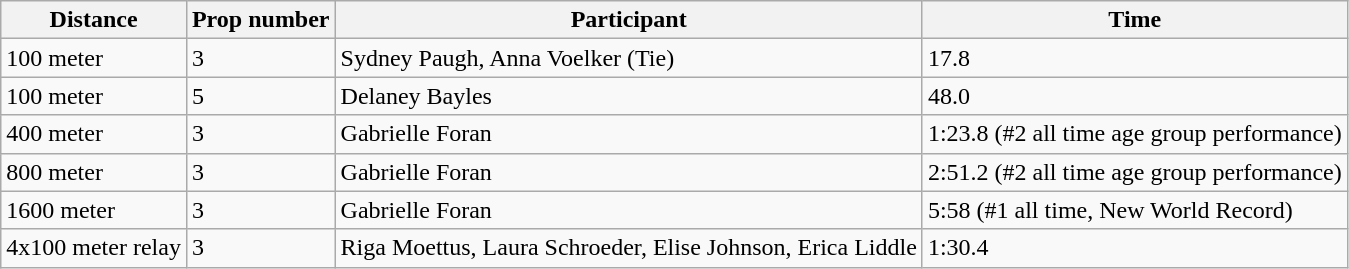<table class="wikitable">
<tr>
<th>Distance</th>
<th>Prop number</th>
<th>Participant</th>
<th>Time</th>
</tr>
<tr>
<td>100 meter</td>
<td>3</td>
<td>Sydney Paugh, Anna Voelker (Tie)</td>
<td>17.8</td>
</tr>
<tr>
<td>100 meter</td>
<td>5</td>
<td>Delaney Bayles</td>
<td>48.0</td>
</tr>
<tr>
<td>400 meter</td>
<td>3</td>
<td>Gabrielle Foran</td>
<td>1:23.8 (#2 all time age group performance)</td>
</tr>
<tr>
<td>800 meter</td>
<td>3</td>
<td>Gabrielle Foran</td>
<td>2:51.2 (#2 all time age group performance)</td>
</tr>
<tr>
<td>1600 meter</td>
<td>3</td>
<td>Gabrielle Foran</td>
<td>5:58 (#1 all time, New World Record)</td>
</tr>
<tr>
<td>4x100 meter relay</td>
<td>3</td>
<td>Riga Moettus, Laura Schroeder, Elise Johnson, Erica Liddle</td>
<td>1:30.4</td>
</tr>
</table>
